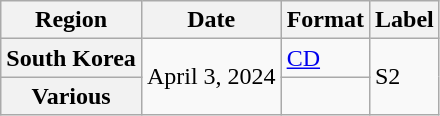<table class="wikitable plainrowheaders">
<tr>
<th scope="col">Region</th>
<th scope="col">Date</th>
<th scope="col">Format</th>
<th scope="col">Label</th>
</tr>
<tr>
<th scope="row">South Korea</th>
<td rowspan="2">April 3, 2024</td>
<td><a href='#'>CD</a></td>
<td rowspan="2">S2</td>
</tr>
<tr>
<th scope="row">Various</th>
<td></td>
</tr>
</table>
